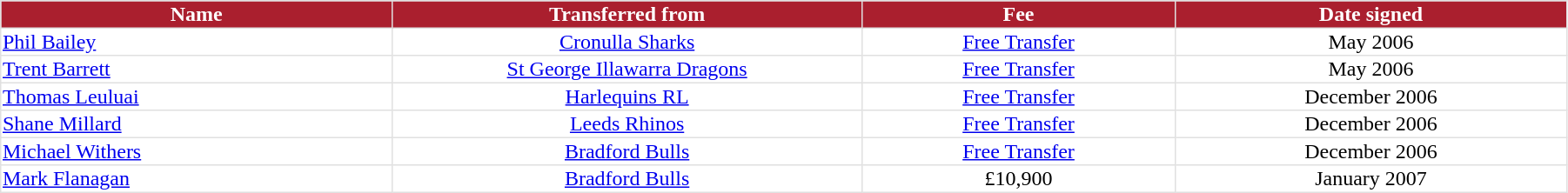<table width=95%  border="1" bordercolor="#FFFFFF" style="border-collapse: collapse; border-color: #E0E0E0;">
<tr style="background:#AA1F2E; color:white">
<th width=25%>Name</th>
<th width=30%>Transferred from</th>
<th width=20%>Fee</th>
<th width=40%>Date signed</th>
</tr>
<tr bgcolor=#FFFFFF>
<td><a href='#'>Phil Bailey</a></td>
<td align=center><a href='#'>Cronulla Sharks</a></td>
<td align=center><a href='#'>Free Transfer</a></td>
<td align=center>May 2006</td>
</tr>
<tr bgcolor=#FFFFFF>
<td><a href='#'>Trent Barrett</a></td>
<td align=center><a href='#'>St George Illawarra Dragons</a></td>
<td align=center><a href='#'>Free Transfer</a></td>
<td align=center>May 2006</td>
</tr>
<tr bgcolor=#FFFFFF>
<td><a href='#'>Thomas Leuluai</a></td>
<td align=center><a href='#'>Harlequins RL</a></td>
<td align=center><a href='#'>Free Transfer</a></td>
<td align=center>December 2006</td>
</tr>
<tr bgcolor=#FFFFFF>
<td><a href='#'>Shane Millard</a></td>
<td align=center><a href='#'>Leeds Rhinos</a></td>
<td align=center><a href='#'>Free Transfer</a></td>
<td align=center>December 2006</td>
</tr>
<tr bgcolor=#FFFFFF>
<td><a href='#'>Michael Withers</a></td>
<td align=center><a href='#'>Bradford Bulls</a></td>
<td align=center><a href='#'>Free Transfer</a></td>
<td align=center>December 2006</td>
</tr>
<tr bgcolor=#FFFFFF>
<td><a href='#'>Mark Flanagan</a></td>
<td align=center><a href='#'>Bradford Bulls</a></td>
<td align=center>£10,900</td>
<td align=center>January 2007</td>
</tr>
</table>
